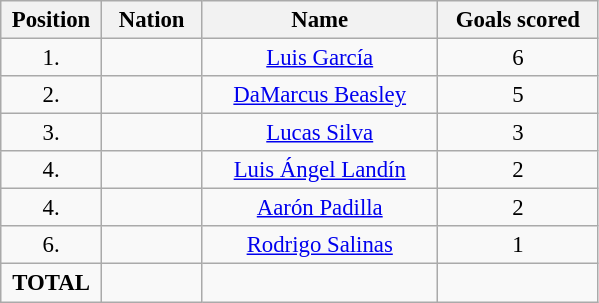<table class="wikitable" style="font-size: 95%; text-align: center;">
<tr>
<th width=60>Position</th>
<th width=60>Nation</th>
<th width=150>Name</th>
<th width=100>Goals scored</th>
</tr>
<tr>
<td>1.</td>
<td></td>
<td><a href='#'>Luis García</a></td>
<td>6</td>
</tr>
<tr>
<td>2.</td>
<td></td>
<td><a href='#'>DaMarcus Beasley</a></td>
<td>5</td>
</tr>
<tr>
<td>3.</td>
<td></td>
<td><a href='#'>Lucas Silva</a></td>
<td>3</td>
</tr>
<tr>
<td>4.</td>
<td></td>
<td><a href='#'>Luis Ángel Landín</a></td>
<td>2</td>
</tr>
<tr>
<td>4.</td>
<td></td>
<td><a href='#'>Aarón Padilla</a></td>
<td>2</td>
</tr>
<tr>
<td>6.</td>
<td></td>
<td><a href='#'>Rodrigo Salinas</a></td>
<td>1</td>
</tr>
<tr>
<td><strong>TOTAL</strong></td>
<td></td>
<td></td>
<td></td>
</tr>
</table>
